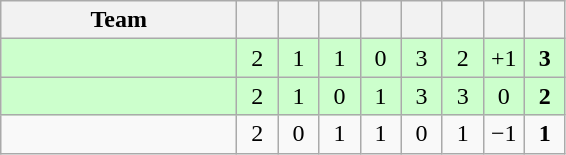<table class="wikitable" style="text-align:center;">
<tr>
<th width=150>Team</th>
<th width=20></th>
<th width=20></th>
<th width=20></th>
<th width=20></th>
<th width=20></th>
<th width=20></th>
<th width=20></th>
<th width=20></th>
</tr>
<tr bgcolor="#ccffcc">
<td align=left></td>
<td>2</td>
<td>1</td>
<td>1</td>
<td>0</td>
<td>3</td>
<td>2</td>
<td>+1</td>
<td><strong>3</strong></td>
</tr>
<tr bgcolor="#ccffcc">
<td align=left></td>
<td>2</td>
<td>1</td>
<td>0</td>
<td>1</td>
<td>3</td>
<td>3</td>
<td>0</td>
<td><strong>2</strong></td>
</tr>
<tr>
<td align=left></td>
<td>2</td>
<td>0</td>
<td>1</td>
<td>1</td>
<td>0</td>
<td>1</td>
<td>−1</td>
<td><strong>1</strong></td>
</tr>
</table>
